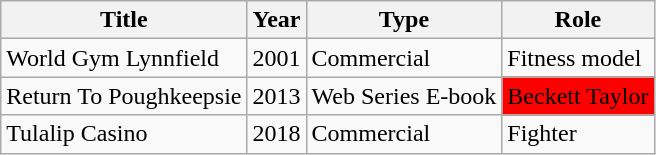<table class="wikitable plainrowheaders" style="margin-right: 0;">
<tr>
<th>Title</th>
<th>Year</th>
<th>Type</th>
<th>Role</th>
</tr>
<tr>
<td>World Gym Lynnfield</td>
<td>2001</td>
<td>Commercial</td>
<td>Fitness model</td>
</tr>
<tr>
<td>Return To Poughkeepsie</td>
<td>2013</td>
<td>Web Series E-book</td>
<td style="background:#FF0000;">Beckett Taylor</td>
</tr>
<tr>
<td>Tulalip Casino</td>
<td>2018</td>
<td>Commercial</td>
<td>Fighter</td>
</tr>
</table>
